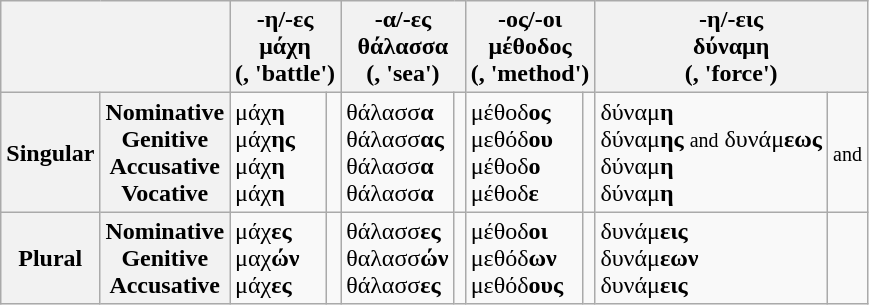<table class="wikitable">
<tr>
<th colspan="2"> </th>
<th colspan="2">-η/-ες<br>μάχη<br>(, 'battle')</th>
<th colspan="2">-α/-ες<br>θάλασσα<br>(, 'sea')</th>
<th colspan="2">-ος/-οι<br>μέθοδος <br>(, 'method')</th>
<th colspan="2">-η/-εις<br>δύναμη <br>(, 'force')</th>
</tr>
<tr>
<th>Singular</th>
<th>Nominative<br>Genitive<br>Accusative<br>Vocative</th>
<td>μάχ<strong>η</strong><br>μάχ<strong>ης</strong><br>μάχ<strong>η</strong><br>μάχ<strong>η</strong></td>
<td><br><br><br></td>
<td>θάλασσ<strong>α</strong><br>θάλασσ<strong>ας</strong><br>θάλασσ<strong>α</strong><br>θάλασσ<strong>α</strong></td>
<td><br><br><br></td>
<td>μέθοδ<strong>ος</strong><br>μεθόδ<strong>ου</strong> <br>μέθοδ<strong>ο</strong><br>μέθοδ<strong>ε</strong></td>
<td><br> <br><br></td>
<td>δύναμ<strong>η</strong><br>δύναμ<strong>ης</strong> <small>and</small> δυνάμ<strong>εως</strong><br>δύναμ<strong>η</strong><br>δύναμ<strong>η</strong></td>
<td><br> <small>and</small> <br><br></td>
</tr>
<tr>
<th>Plural</th>
<th>Nominative<br>Genitive<br>Accusative</th>
<td>μάχ<strong>ες</strong><br>μαχ<strong>ών</strong><br>μάχ<strong>ες</strong></td>
<td><br><br></td>
<td>θάλασσ<strong>ες</strong><br>θαλασσ<strong>ών</strong><br>θάλασσ<strong>ες</strong></td>
<td><br><br></td>
<td>μέθοδ<strong>οι</strong><br>μεθόδ<strong>ων</strong><br>μεθόδ<strong>ους</strong></td>
<td><br><br></td>
<td>δυνάμ<strong>εις</strong><br>δυνάμ<strong>εων</strong><br>δυνάμ<strong>εις</strong></td>
<td><br><br></td>
</tr>
</table>
